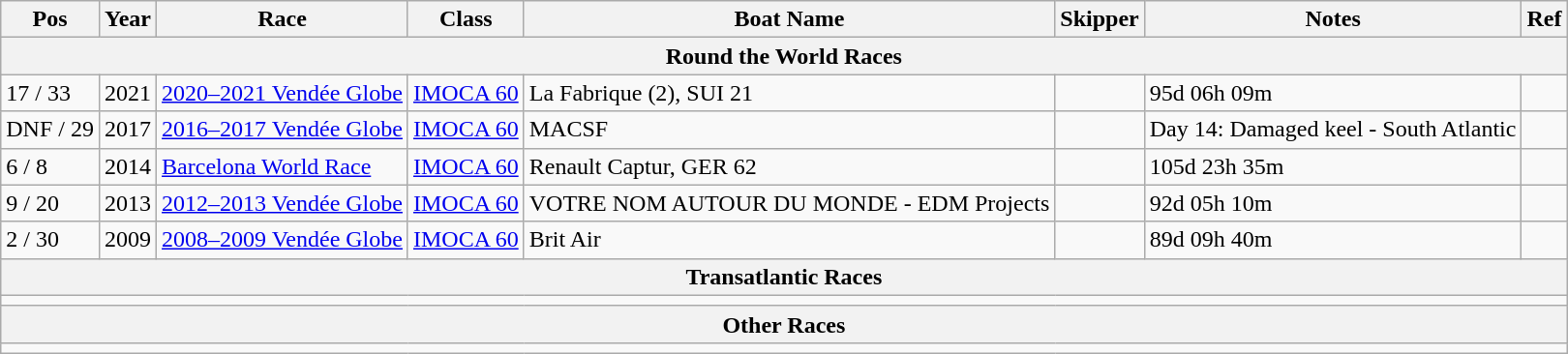<table class="wikitable sortable">
<tr>
<th>Pos</th>
<th>Year</th>
<th>Race</th>
<th>Class</th>
<th>Boat Name</th>
<th>Skipper</th>
<th>Notes</th>
<th>Ref</th>
</tr>
<tr>
<th colspan = 8><strong>Round the World Races</strong></th>
</tr>
<tr>
<td>17 / 33</td>
<td>2021</td>
<td><a href='#'>2020–2021 Vendée Globe</a></td>
<td><a href='#'>IMOCA 60</a></td>
<td>La Fabrique (2), SUI 21</td>
<td></td>
<td>95d 06h 09m</td>
<td></td>
</tr>
<tr>
<td>DNF / 29</td>
<td>2017</td>
<td><a href='#'>2016–2017 Vendée Globe</a></td>
<td><a href='#'>IMOCA 60</a></td>
<td>MACSF</td>
<td></td>
<td>Day 14: Damaged keel - South Atlantic</td>
<td></td>
</tr>
<tr>
<td>6 / 8</td>
<td>2014</td>
<td><a href='#'>Barcelona World Race</a></td>
<td><a href='#'>IMOCA 60</a></td>
<td>Renault Captur, GER 62</td>
<td> <br> </td>
<td>105d 23h 35m</td>
<td></td>
</tr>
<tr>
<td>9 / 20</td>
<td>2013</td>
<td><a href='#'>2012–2013 Vendée Globe</a></td>
<td><a href='#'>IMOCA 60</a></td>
<td>VOTRE NOM AUTOUR DU MONDE - EDM Projects</td>
<td></td>
<td>92d 05h 10m</td>
<td></td>
</tr>
<tr>
<td>2 / 30</td>
<td>2009</td>
<td><a href='#'>2008–2009 Vendée Globe</a></td>
<td><a href='#'>IMOCA 60</a></td>
<td>Brit Air</td>
<td></td>
<td>89d 09h 40m</td>
<td></td>
</tr>
<tr>
<th colspan = 8><strong>Transatlantic Races</strong></th>
</tr>
<tr>
<td colspan="8"></td>
</tr>
<tr>
<th colspan = 8><strong>Other Races</strong></th>
</tr>
<tr>
<td colspan="8"></td>
</tr>
</table>
